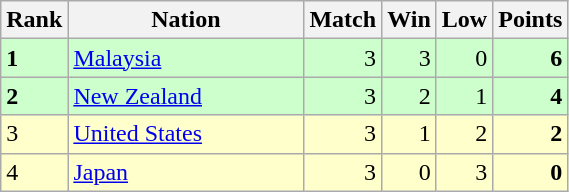<table class="wikitable">
<tr>
<th width=20>Rank</th>
<th width=150>Nation</th>
<th width=20>Match</th>
<th width=20>Win</th>
<th width=20>Low</th>
<th width=20>Points</th>
</tr>
<tr align="right" style="background:#ccffcc;">
<td align="left"><strong>1</strong></td>
<td align="left"> <a href='#'>Malaysia</a></td>
<td>3</td>
<td>3</td>
<td>0</td>
<td><strong>6</strong></td>
</tr>
<tr align="right" style="background:#ccffcc;">
<td align="left"><strong>2</strong></td>
<td align="left"> <a href='#'>New Zealand</a></td>
<td>3</td>
<td>2</td>
<td>1</td>
<td><strong>4</strong></td>
</tr>
<tr align="right" style="background:#ffffcc;">
<td align="left">3</td>
<td align="left"> <a href='#'>United States</a></td>
<td>3</td>
<td>1</td>
<td>2</td>
<td><strong>2</strong></td>
</tr>
<tr align="right" style="background:#ffffcc;">
<td align="left">4</td>
<td align="left"> <a href='#'>Japan</a></td>
<td>3</td>
<td>0</td>
<td>3</td>
<td><strong>0</strong></td>
</tr>
</table>
